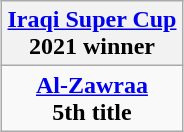<table class="wikitable" style="text-align: center; margin: 0 auto;">
<tr>
<th><a href='#'>Iraqi Super Cup</a><br>2021 winner</th>
</tr>
<tr>
<td><strong><a href='#'>Al-Zawraa</a></strong><br><strong>5th title</strong></td>
</tr>
</table>
